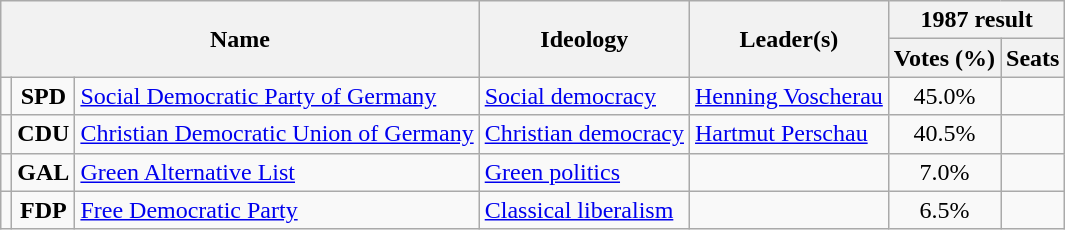<table class="wikitable">
<tr>
<th rowspan=2 colspan=3>Name</th>
<th rowspan=2>Ideology</th>
<th rowspan=2>Leader(s)</th>
<th colspan=2>1987 result</th>
</tr>
<tr>
<th>Votes (%)</th>
<th>Seats</th>
</tr>
<tr>
<td bgcolor=></td>
<td align=center><strong>SPD</strong></td>
<td><a href='#'>Social Democratic Party of Germany</a><br></td>
<td><a href='#'>Social democracy</a></td>
<td><a href='#'>Henning Voscherau</a></td>
<td align=center>45.0%</td>
<td></td>
</tr>
<tr>
<td bgcolor=></td>
<td align=center><strong>CDU</strong></td>
<td><a href='#'>Christian Democratic Union of Germany</a><br></td>
<td><a href='#'>Christian democracy</a></td>
<td><a href='#'>Hartmut Perschau</a></td>
<td align=center>40.5%</td>
<td></td>
</tr>
<tr>
<td bgcolor=></td>
<td align=center><strong>GAL</strong></td>
<td><a href='#'>Green Alternative List</a><br></td>
<td><a href='#'>Green politics</a></td>
<td></td>
<td align=center>7.0%</td>
<td></td>
</tr>
<tr>
<td bgcolor=></td>
<td align=center><strong>FDP</strong></td>
<td><a href='#'>Free Democratic Party</a><br></td>
<td><a href='#'>Classical liberalism</a></td>
<td></td>
<td align=center>6.5%</td>
<td></td>
</tr>
</table>
